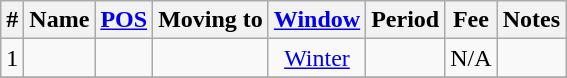<table class="wikitable sortable" style="text-align:center">
<tr>
<th>#</th>
<th>Name</th>
<th><a href='#'>POS</a></th>
<th>Moving to</th>
<th><a href='#'>Window</a></th>
<th>Period</th>
<th>Fee</th>
<th>Notes</th>
</tr>
<tr>
<td>1</td>
<td align=left></td>
<td></td>
<td align=left></td>
<td><a href='#'>Winter</a></td>
<td></td>
<td>N/A</td>
<td></td>
</tr>
<tr>
</tr>
</table>
